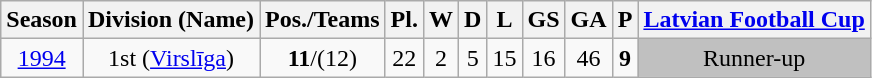<table class="wikitable">
<tr>
<th>Season</th>
<th>Division (Name)</th>
<th>Pos./Teams</th>
<th>Pl.</th>
<th>W</th>
<th>D</th>
<th>L</th>
<th>GS</th>
<th>GA</th>
<th>P</th>
<th><a href='#'>Latvian Football Cup</a></th>
</tr>
<tr>
<td align=center><a href='#'>1994</a></td>
<td align=center>1st (<a href='#'>Virslīga</a>)</td>
<td align=center bgcolor=><strong>11</strong>/(12)</td>
<td align=center>22</td>
<td align=center>2</td>
<td align=center>5</td>
<td align=center>15</td>
<td align=center>16</td>
<td align=center>46</td>
<td align=center><strong>9</strong></td>
<td align=center bgcolor=silver>Runner-up</td>
</tr>
</table>
